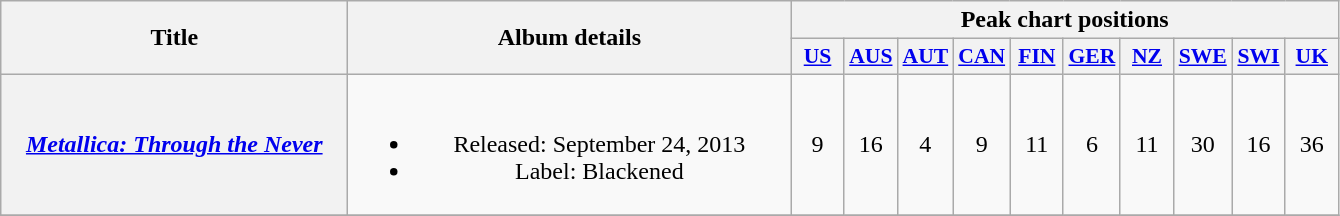<table class="wikitable plainrowheaders" style="text-align:center;" border="1">
<tr>
<th scope="col" rowspan="2" style="width:14em;">Title</th>
<th scope="col" rowspan="2" style="width:18em;">Album details</th>
<th scope="col" colspan="10">Peak chart positions</th>
</tr>
<tr>
<th scope="col" style="width:2em;font-size:90%;"><a href='#'>US</a><br></th>
<th scope="col" style="width:2em;font-size:90%;"><a href='#'>AUS</a><br></th>
<th scope="col" style="width:2em;font-size:90%;"><a href='#'>AUT</a><br></th>
<th scope="col" style="width:2em;font-size:90%;"><a href='#'>CAN</a><br></th>
<th scope="col" style="width:2em;font-size:90%;"><a href='#'>FIN</a><br></th>
<th scope="col" style="width:2em;font-size:90%;"><a href='#'>GER</a><br></th>
<th scope="col" style="width:2em;font-size:90%;"><a href='#'>NZ</a><br></th>
<th scope="col" style="width:2em;font-size:90%;"><a href='#'>SWE</a><br></th>
<th scope="col" style="width:2em;font-size:90%;"><a href='#'>SWI</a><br></th>
<th scope="col" style="width:2em;font-size:90%;"><a href='#'>UK</a><br></th>
</tr>
<tr>
<th scope="row"><em><a href='#'>Metallica: Through the Never</a></em></th>
<td><br><ul><li>Released: September 24, 2013</li><li>Label: Blackened</li></ul></td>
<td>9</td>
<td>16</td>
<td>4</td>
<td>9</td>
<td>11</td>
<td>6</td>
<td>11</td>
<td>30</td>
<td>16</td>
<td>36</td>
</tr>
<tr>
</tr>
</table>
